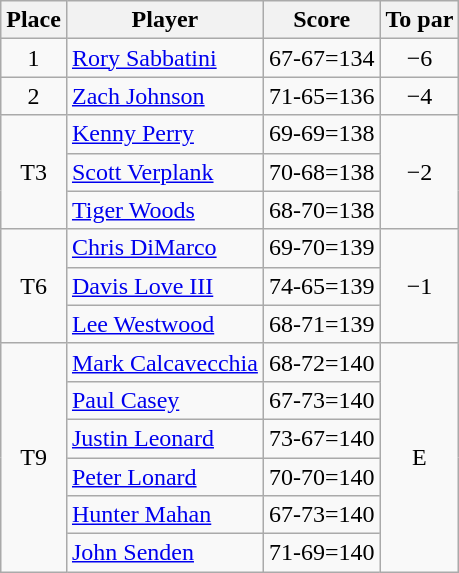<table class="wikitable">
<tr>
<th>Place</th>
<th>Player</th>
<th>Score</th>
<th>To par</th>
</tr>
<tr>
<td align=center>1</td>
<td> <a href='#'>Rory Sabbatini</a></td>
<td align=center>67-67=134</td>
<td align=center>−6</td>
</tr>
<tr>
<td align=center>2</td>
<td> <a href='#'>Zach Johnson</a></td>
<td align=center>71-65=136</td>
<td align=center>−4</td>
</tr>
<tr>
<td rowspan="3" align=center>T3</td>
<td> <a href='#'>Kenny Perry</a></td>
<td align=center>69-69=138</td>
<td rowspan="3" align=center>−2</td>
</tr>
<tr>
<td> <a href='#'>Scott Verplank</a></td>
<td align=center>70-68=138</td>
</tr>
<tr>
<td> <a href='#'>Tiger Woods</a></td>
<td align=center>68-70=138</td>
</tr>
<tr>
<td rowspan="3" align=center>T6</td>
<td> <a href='#'>Chris DiMarco</a></td>
<td align=center>69-70=139</td>
<td rowspan="3" align=center>−1</td>
</tr>
<tr>
<td> <a href='#'>Davis Love III</a></td>
<td align=center>74-65=139</td>
</tr>
<tr>
<td> <a href='#'>Lee Westwood</a></td>
<td align=center>68-71=139</td>
</tr>
<tr>
<td rowspan="6" align=center>T9</td>
<td> <a href='#'>Mark Calcavecchia</a></td>
<td align=center>68-72=140</td>
<td rowspan="6" align=center>E</td>
</tr>
<tr>
<td> <a href='#'>Paul Casey</a></td>
<td align=center>67-73=140</td>
</tr>
<tr>
<td> <a href='#'>Justin Leonard</a></td>
<td align=center>73-67=140</td>
</tr>
<tr>
<td> <a href='#'>Peter Lonard</a></td>
<td align=center>70-70=140</td>
</tr>
<tr>
<td> <a href='#'>Hunter Mahan</a></td>
<td align=center>67-73=140</td>
</tr>
<tr>
<td> <a href='#'>John Senden</a></td>
<td align=center>71-69=140</td>
</tr>
</table>
